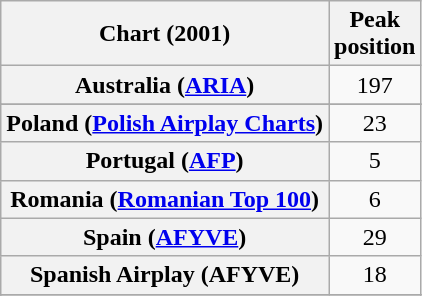<table class="wikitable sortable plainrowheaders" style="text-align:center;">
<tr>
<th scope="col">Chart (2001)</th>
<th scope="col">Peak<br>position</th>
</tr>
<tr>
<th scope="row">Australia (<a href='#'>ARIA</a>)</th>
<td>197</td>
</tr>
<tr>
</tr>
<tr>
</tr>
<tr>
</tr>
<tr>
</tr>
<tr>
<th scope="row">Poland (<a href='#'>Polish Airplay Charts</a>)</th>
<td>23</td>
</tr>
<tr>
<th scope="row">Portugal (<a href='#'>AFP</a>)</th>
<td>5</td>
</tr>
<tr>
<th scope="row">Romania (<a href='#'>Romanian Top 100</a>)</th>
<td>6</td>
</tr>
<tr>
<th scope="row">Spain (<a href='#'>AFYVE</a>)</th>
<td>29</td>
</tr>
<tr>
<th scope="row">Spanish Airplay (AFYVE)</th>
<td>18</td>
</tr>
<tr>
</tr>
<tr>
</tr>
<tr>
</tr>
</table>
